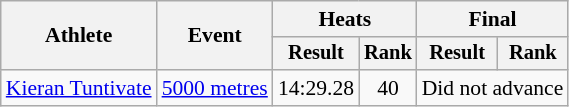<table class=wikitable style=font-size:90%>
<tr>
<th rowspan=2>Athlete</th>
<th rowspan=2>Event</th>
<th colspan="2">Heats</th>
<th colspan=2>Final</th>
</tr>
<tr style=font-size:95%>
<th>Result</th>
<th>Rank</th>
<th>Result</th>
<th>Rank</th>
</tr>
<tr align=center>
<td align=left><a href='#'>Kieran Tuntivate</a></td>
<td align=left><a href='#'>5000 metres</a></td>
<td>14:29.28</td>
<td>40</td>
<td colspan="2">Did not advance</td>
</tr>
</table>
